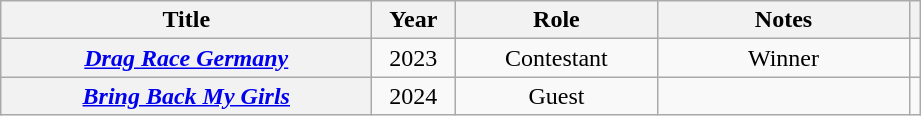<table class="wikitable plainrowheaders" style="text-align:center;">
<tr>
<th scope="col" style="width:15em;">Title</th>
<th scope="col" style="width:03em;">Year</th>
<th scope="col" style="width:08em;">Role</th>
<th scope="col" style="width:10em;">Notes</th>
<th></th>
</tr>
<tr>
<th scope="row" style="text-align:center"><em><a href='#'>Drag Race Germany</a></em></th>
<td>2023</td>
<td>Contestant</td>
<td>Winner</td>
<td></td>
</tr>
<tr>
<th scope="row" style="text-align:center"><em><a href='#'>Bring Back My Girls</a></em></th>
<td>2024</td>
<td>Guest</td>
<td></td>
<td></td>
</tr>
</table>
